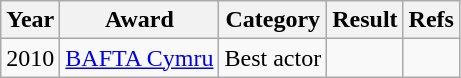<table class="wikitable">
<tr>
<th>Year</th>
<th>Award</th>
<th>Category</th>
<th>Result</th>
<th>Refs</th>
</tr>
<tr>
<td>2010</td>
<td><a href='#'>BAFTA Cymru</a></td>
<td>Best actor</td>
<td></td>
<td></td>
</tr>
</table>
